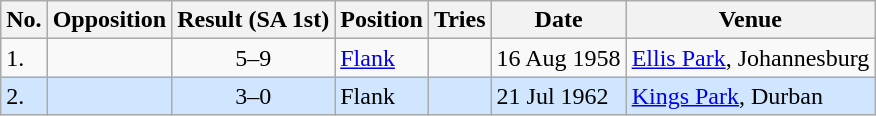<table class="wikitable unsortable">
<tr>
<th>No.</th>
<th>Opposition</th>
<th>Result (SA 1st)</th>
<th>Position</th>
<th>Tries</th>
<th>Date</th>
<th>Venue</th>
</tr>
<tr>
<td>1.</td>
<td></td>
<td align="center">5–9</td>
<td><a href='#'>Flank</a></td>
<td></td>
<td>16 Aug 1958</td>
<td><a href='#'>Ellis Park</a>, Johannesburg</td>
</tr>
<tr style="background: #D0E6FF;">
<td>2.</td>
<td></td>
<td align="center">3–0</td>
<td>Flank</td>
<td></td>
<td>21 Jul 1962</td>
<td><a href='#'>Kings Park</a>, Durban</td>
</tr>
</table>
